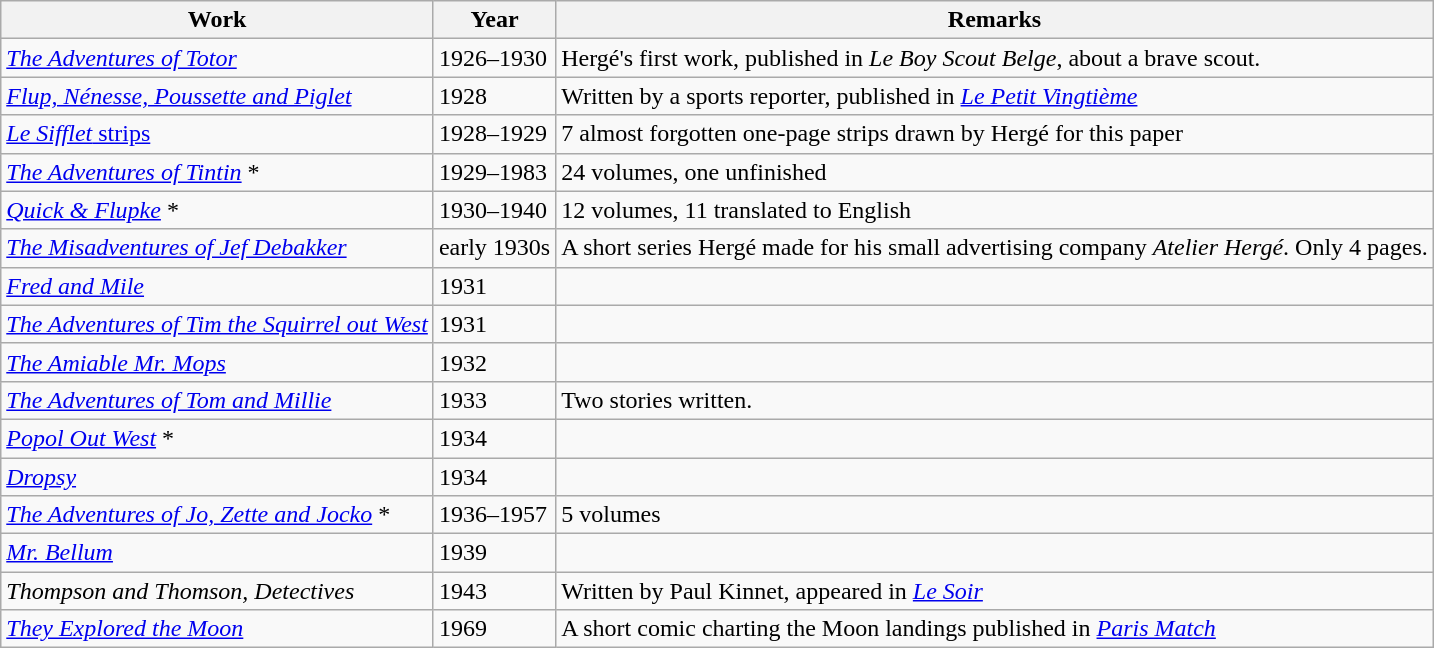<table class="wikitable">
<tr>
<th>Work</th>
<th>Year</th>
<th>Remarks</th>
</tr>
<tr>
<td><em><a href='#'>The Adventures of Totor</a></em></td>
<td>1926–1930</td>
<td>Hergé's first work, published in <em>Le Boy Scout Belge</em>, about a brave scout.</td>
</tr>
<tr>
<td><em><a href='#'>Flup, Nénesse, Poussette and Piglet</a></em></td>
<td>1928</td>
<td>Written by a sports reporter, published in <em><a href='#'>Le Petit Vingtième</a></em></td>
</tr>
<tr>
<td><a href='#'><em>Le Sifflet</em> strips</a></td>
<td>1928–1929</td>
<td>7 almost forgotten one-page strips drawn by Hergé for this paper</td>
</tr>
<tr>
<td><em><a href='#'>The Adventures of Tintin</a></em> *</td>
<td>1929–1983</td>
<td>24 volumes, one unfinished</td>
</tr>
<tr>
<td><em><a href='#'>Quick & Flupke</a></em> *</td>
<td>1930–1940</td>
<td>12 volumes, 11 translated to English</td>
</tr>
<tr>
<td><em><a href='#'>The Misadventures of Jef Debakker</a></em></td>
<td>early 1930s</td>
<td>A short series Hergé made for his small advertising company <em>Atelier Hergé</em>. Only 4 pages.</td>
</tr>
<tr>
<td><em><a href='#'>Fred and Mile</a></em></td>
<td>1931</td>
<td></td>
</tr>
<tr>
<td><em><a href='#'>The Adventures of Tim the Squirrel out West</a></em></td>
<td>1931</td>
<td></td>
</tr>
<tr>
<td><em><a href='#'>The Amiable Mr. Mops</a></em></td>
<td>1932</td>
<td></td>
</tr>
<tr>
<td><em><a href='#'>The Adventures of Tom and Millie</a></em></td>
<td>1933</td>
<td>Two stories written.</td>
</tr>
<tr>
<td><em><a href='#'>Popol Out West</a></em> *</td>
<td>1934</td>
<td></td>
</tr>
<tr>
<td><em><a href='#'>Dropsy</a></em></td>
<td>1934</td>
<td></td>
</tr>
<tr>
<td><em><a href='#'>The Adventures of Jo, Zette and Jocko</a></em> *</td>
<td>1936–1957</td>
<td>5 volumes</td>
</tr>
<tr>
<td><em><a href='#'>Mr. Bellum</a></em></td>
<td>1939</td>
<td></td>
</tr>
<tr>
<td><em>Thompson and Thomson, Detectives</em></td>
<td>1943</td>
<td>Written by Paul Kinnet, appeared in <em><a href='#'>Le Soir</a></em></td>
</tr>
<tr>
<td><em><a href='#'>They Explored the Moon</a></em></td>
<td>1969</td>
<td>A short comic charting the Moon landings published in <em><a href='#'>Paris Match</a></em></td>
</tr>
</table>
